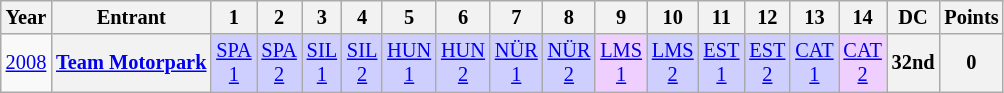<table class="wikitable" style="text-align:center; font-size:85%">
<tr>
<th>Year</th>
<th>Entrant</th>
<th>1</th>
<th>2</th>
<th>3</th>
<th>4</th>
<th>5</th>
<th>6</th>
<th>7</th>
<th>8</th>
<th>9</th>
<th>10</th>
<th>11</th>
<th>12</th>
<th>13</th>
<th>14</th>
<th>DC</th>
<th>Points</th>
</tr>
<tr>
<td><a href='#'>2008</a></td>
<th nowrap><a href='#'>Team Motorpark</a></th>
<td style="background:#cfcfff;"><a href='#'>SPA<br>1</a><br></td>
<td style="background:#cfcfff;"><a href='#'>SPA<br>2</a><br></td>
<td style="background:#cfcfff;"><a href='#'>SIL<br>1</a><br></td>
<td style="background:#cfcfff;"><a href='#'>SIL<br>2</a><br></td>
<td style="background:#cfcfff;"><a href='#'>HUN<br>1</a><br></td>
<td style="background:#cfcfff;"><a href='#'>HUN<br>2</a><br></td>
<td style="background:#cfcfff;"><a href='#'>NÜR<br>1</a><br></td>
<td style="background:#cfcfff;"><a href='#'>NÜR<br>2</a><br></td>
<td style="background:#efcfff;"><a href='#'>LMS<br>1</a><br></td>
<td style="background:#cfcfff;"><a href='#'>LMS<br>2</a><br></td>
<td style="background:#cfcfff;"><a href='#'>EST<br>1</a><br></td>
<td style="background:#cfcfff;"><a href='#'>EST<br>2</a><br></td>
<td style="background:#cfcfff;"><a href='#'>CAT<br>1</a><br></td>
<td style="background:#efcfff;"><a href='#'>CAT<br>2</a><br></td>
<th>32nd</th>
<th>0</th>
</tr>
</table>
